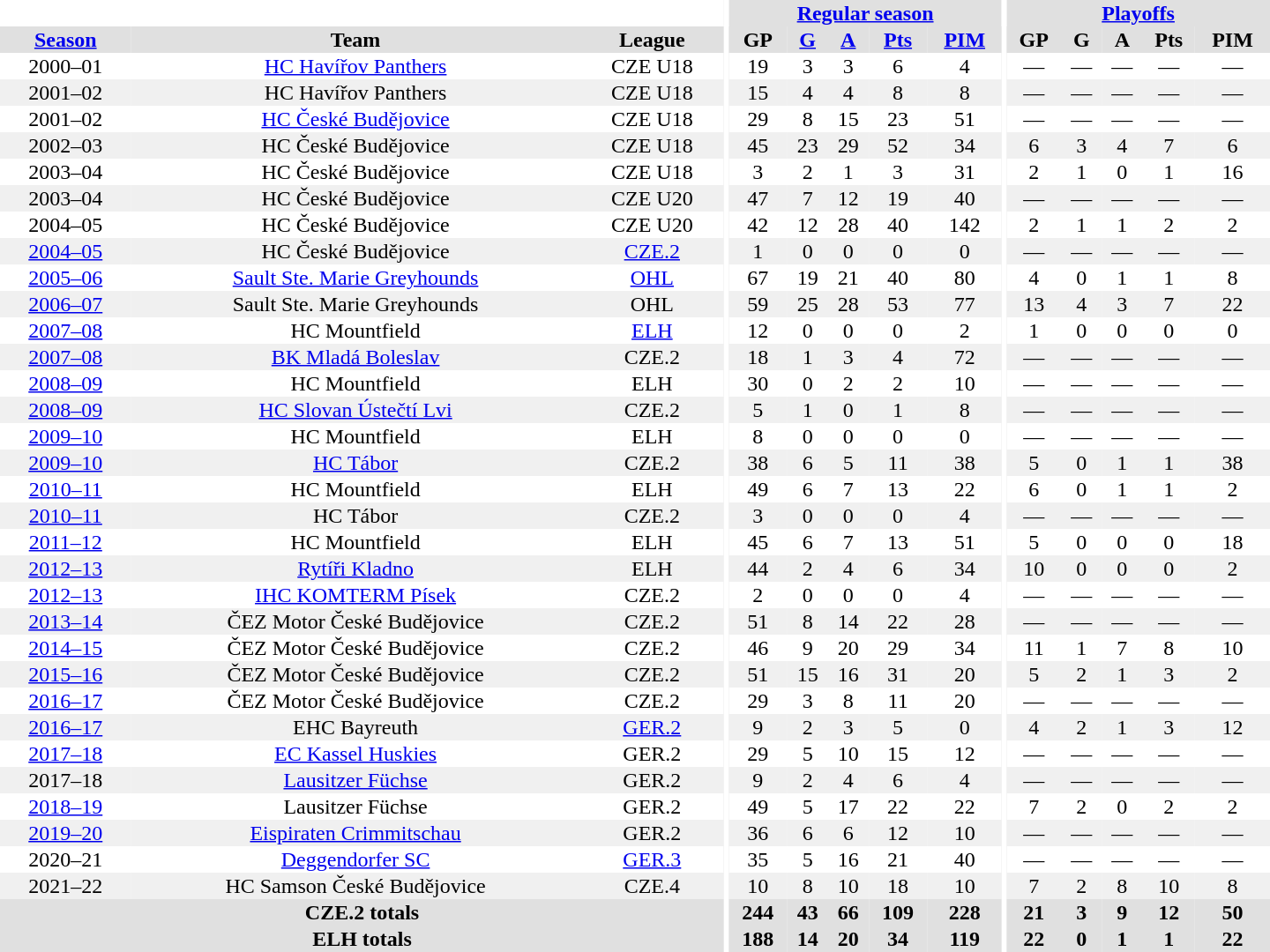<table border="0" cellpadding="1" cellspacing="0" style="text-align:center; width:60em">
<tr bgcolor="#e0e0e0">
<th colspan="3" bgcolor="#ffffff"></th>
<th rowspan="99" bgcolor="#ffffff"></th>
<th colspan="5"><a href='#'>Regular season</a></th>
<th rowspan="99" bgcolor="#ffffff"></th>
<th colspan="5"><a href='#'>Playoffs</a></th>
</tr>
<tr bgcolor="#e0e0e0">
<th><a href='#'>Season</a></th>
<th>Team</th>
<th>League</th>
<th>GP</th>
<th><a href='#'>G</a></th>
<th><a href='#'>A</a></th>
<th><a href='#'>Pts</a></th>
<th><a href='#'>PIM</a></th>
<th>GP</th>
<th>G</th>
<th>A</th>
<th>Pts</th>
<th>PIM</th>
</tr>
<tr>
<td>2000–01</td>
<td><a href='#'>HC Havířov Panthers</a></td>
<td>CZE U18</td>
<td>19</td>
<td>3</td>
<td>3</td>
<td>6</td>
<td>4</td>
<td>—</td>
<td>—</td>
<td>—</td>
<td>—</td>
<td>—</td>
</tr>
<tr bgcolor="#f0f0f0">
<td>2001–02</td>
<td>HC Havířov Panthers</td>
<td>CZE U18</td>
<td>15</td>
<td>4</td>
<td>4</td>
<td>8</td>
<td>8</td>
<td>—</td>
<td>—</td>
<td>—</td>
<td>—</td>
<td>—</td>
</tr>
<tr>
<td>2001–02</td>
<td><a href='#'>HC České Budějovice</a></td>
<td>CZE U18</td>
<td>29</td>
<td>8</td>
<td>15</td>
<td>23</td>
<td>51</td>
<td>—</td>
<td>—</td>
<td>—</td>
<td>—</td>
<td>—</td>
</tr>
<tr bgcolor="#f0f0f0">
<td>2002–03</td>
<td>HC České Budějovice</td>
<td>CZE U18</td>
<td>45</td>
<td>23</td>
<td>29</td>
<td>52</td>
<td>34</td>
<td>6</td>
<td>3</td>
<td>4</td>
<td>7</td>
<td>6</td>
</tr>
<tr>
<td>2003–04</td>
<td>HC České Budějovice</td>
<td>CZE U18</td>
<td>3</td>
<td>2</td>
<td>1</td>
<td>3</td>
<td>31</td>
<td>2</td>
<td>1</td>
<td>0</td>
<td>1</td>
<td>16</td>
</tr>
<tr bgcolor="#f0f0f0">
<td>2003–04</td>
<td>HC České Budějovice</td>
<td>CZE U20</td>
<td>47</td>
<td>7</td>
<td>12</td>
<td>19</td>
<td>40</td>
<td>—</td>
<td>—</td>
<td>—</td>
<td>—</td>
<td>—</td>
</tr>
<tr>
<td>2004–05</td>
<td>HC České Budějovice</td>
<td>CZE U20</td>
<td>42</td>
<td>12</td>
<td>28</td>
<td>40</td>
<td>142</td>
<td>2</td>
<td>1</td>
<td>1</td>
<td>2</td>
<td>2</td>
</tr>
<tr bgcolor="#f0f0f0">
<td><a href='#'>2004–05</a></td>
<td>HC České Budějovice</td>
<td><a href='#'>CZE.2</a></td>
<td>1</td>
<td>0</td>
<td>0</td>
<td>0</td>
<td>0</td>
<td>—</td>
<td>—</td>
<td>—</td>
<td>—</td>
<td>—</td>
</tr>
<tr>
<td><a href='#'>2005–06</a></td>
<td><a href='#'>Sault Ste. Marie Greyhounds</a></td>
<td><a href='#'>OHL</a></td>
<td>67</td>
<td>19</td>
<td>21</td>
<td>40</td>
<td>80</td>
<td>4</td>
<td>0</td>
<td>1</td>
<td>1</td>
<td>8</td>
</tr>
<tr bgcolor="#f0f0f0">
<td><a href='#'>2006–07</a></td>
<td>Sault Ste. Marie Greyhounds</td>
<td>OHL</td>
<td>59</td>
<td>25</td>
<td>28</td>
<td>53</td>
<td>77</td>
<td>13</td>
<td>4</td>
<td>3</td>
<td>7</td>
<td>22</td>
</tr>
<tr>
<td><a href='#'>2007–08</a></td>
<td>HC Mountfield</td>
<td><a href='#'>ELH</a></td>
<td>12</td>
<td>0</td>
<td>0</td>
<td>0</td>
<td>2</td>
<td>1</td>
<td>0</td>
<td>0</td>
<td>0</td>
<td>0</td>
</tr>
<tr bgcolor="#f0f0f0">
<td><a href='#'>2007–08</a></td>
<td><a href='#'>BK Mladá Boleslav</a></td>
<td>CZE.2</td>
<td>18</td>
<td>1</td>
<td>3</td>
<td>4</td>
<td>72</td>
<td>—</td>
<td>—</td>
<td>—</td>
<td>—</td>
<td>—</td>
</tr>
<tr>
<td><a href='#'>2008–09</a></td>
<td>HC Mountfield</td>
<td>ELH</td>
<td>30</td>
<td>0</td>
<td>2</td>
<td>2</td>
<td>10</td>
<td>—</td>
<td>—</td>
<td>—</td>
<td>—</td>
<td>—</td>
</tr>
<tr bgcolor="#f0f0f0">
<td><a href='#'>2008–09</a></td>
<td><a href='#'>HC Slovan Ústečtí Lvi</a></td>
<td>CZE.2</td>
<td>5</td>
<td>1</td>
<td>0</td>
<td>1</td>
<td>8</td>
<td>—</td>
<td>—</td>
<td>—</td>
<td>—</td>
<td>—</td>
</tr>
<tr>
<td><a href='#'>2009–10</a></td>
<td>HC Mountfield</td>
<td>ELH</td>
<td>8</td>
<td>0</td>
<td>0</td>
<td>0</td>
<td>0</td>
<td>—</td>
<td>—</td>
<td>—</td>
<td>—</td>
<td>—</td>
</tr>
<tr bgcolor="#f0f0f0">
<td><a href='#'>2009–10</a></td>
<td><a href='#'>HC Tábor</a></td>
<td>CZE.2</td>
<td>38</td>
<td>6</td>
<td>5</td>
<td>11</td>
<td>38</td>
<td>5</td>
<td>0</td>
<td>1</td>
<td>1</td>
<td>38</td>
</tr>
<tr>
<td><a href='#'>2010–11</a></td>
<td>HC Mountfield</td>
<td>ELH</td>
<td>49</td>
<td>6</td>
<td>7</td>
<td>13</td>
<td>22</td>
<td>6</td>
<td>0</td>
<td>1</td>
<td>1</td>
<td>2</td>
</tr>
<tr bgcolor="#f0f0f0">
<td><a href='#'>2010–11</a></td>
<td>HC Tábor</td>
<td>CZE.2</td>
<td>3</td>
<td>0</td>
<td>0</td>
<td>0</td>
<td>4</td>
<td>—</td>
<td>—</td>
<td>—</td>
<td>—</td>
<td>—</td>
</tr>
<tr>
<td><a href='#'>2011–12</a></td>
<td>HC Mountfield</td>
<td>ELH</td>
<td>45</td>
<td>6</td>
<td>7</td>
<td>13</td>
<td>51</td>
<td>5</td>
<td>0</td>
<td>0</td>
<td>0</td>
<td>18</td>
</tr>
<tr bgcolor="#f0f0f0">
<td><a href='#'>2012–13</a></td>
<td><a href='#'>Rytíři Kladno</a></td>
<td>ELH</td>
<td>44</td>
<td>2</td>
<td>4</td>
<td>6</td>
<td>34</td>
<td>10</td>
<td>0</td>
<td>0</td>
<td>0</td>
<td>2</td>
</tr>
<tr>
<td><a href='#'>2012–13</a></td>
<td><a href='#'>IHC KOMTERM Písek</a></td>
<td>CZE.2</td>
<td>2</td>
<td>0</td>
<td>0</td>
<td>0</td>
<td>4</td>
<td>—</td>
<td>—</td>
<td>—</td>
<td>—</td>
<td>—</td>
</tr>
<tr bgcolor="#f0f0f0">
<td><a href='#'>2013–14</a></td>
<td>ČEZ Motor České Budějovice</td>
<td>CZE.2</td>
<td>51</td>
<td>8</td>
<td>14</td>
<td>22</td>
<td>28</td>
<td>—</td>
<td>—</td>
<td>—</td>
<td>—</td>
<td>—</td>
</tr>
<tr>
<td><a href='#'>2014–15</a></td>
<td>ČEZ Motor České Budějovice</td>
<td>CZE.2</td>
<td>46</td>
<td>9</td>
<td>20</td>
<td>29</td>
<td>34</td>
<td>11</td>
<td>1</td>
<td>7</td>
<td>8</td>
<td>10</td>
</tr>
<tr bgcolor="#f0f0f0">
<td><a href='#'>2015–16</a></td>
<td>ČEZ Motor České Budějovice</td>
<td>CZE.2</td>
<td>51</td>
<td>15</td>
<td>16</td>
<td>31</td>
<td>20</td>
<td>5</td>
<td>2</td>
<td>1</td>
<td>3</td>
<td>2</td>
</tr>
<tr>
<td><a href='#'>2016–17</a></td>
<td>ČEZ Motor České Budějovice</td>
<td>CZE.2</td>
<td>29</td>
<td>3</td>
<td>8</td>
<td>11</td>
<td>20</td>
<td>—</td>
<td>—</td>
<td>—</td>
<td>—</td>
<td>—</td>
</tr>
<tr bgcolor="#f0f0f0">
<td><a href='#'>2016–17</a></td>
<td>EHC Bayreuth</td>
<td><a href='#'>GER.2</a></td>
<td>9</td>
<td>2</td>
<td>3</td>
<td>5</td>
<td>0</td>
<td>4</td>
<td>2</td>
<td>1</td>
<td>3</td>
<td>12</td>
</tr>
<tr>
<td><a href='#'>2017–18</a></td>
<td><a href='#'>EC Kassel Huskies</a></td>
<td>GER.2</td>
<td>29</td>
<td>5</td>
<td>10</td>
<td>15</td>
<td>12</td>
<td>—</td>
<td>—</td>
<td>—</td>
<td>—</td>
<td>—</td>
</tr>
<tr bgcolor="#f0f0f0">
<td>2017–18</td>
<td><a href='#'>Lausitzer Füchse</a></td>
<td>GER.2</td>
<td>9</td>
<td>2</td>
<td>4</td>
<td>6</td>
<td>4</td>
<td>—</td>
<td>—</td>
<td>—</td>
<td>—</td>
<td>—</td>
</tr>
<tr>
<td><a href='#'>2018–19</a></td>
<td>Lausitzer Füchse</td>
<td>GER.2</td>
<td>49</td>
<td>5</td>
<td>17</td>
<td>22</td>
<td>22</td>
<td>7</td>
<td>2</td>
<td>0</td>
<td>2</td>
<td>2</td>
</tr>
<tr bgcolor="#f0f0f0">
<td><a href='#'>2019–20</a></td>
<td><a href='#'>Eispiraten Crimmitschau</a></td>
<td>GER.2</td>
<td>36</td>
<td>6</td>
<td>6</td>
<td>12</td>
<td>10</td>
<td>—</td>
<td>—</td>
<td>—</td>
<td>—</td>
<td>—</td>
</tr>
<tr>
<td>2020–21</td>
<td><a href='#'>Deggendorfer SC</a></td>
<td><a href='#'>GER.3</a></td>
<td>35</td>
<td>5</td>
<td>16</td>
<td>21</td>
<td>40</td>
<td>—</td>
<td>—</td>
<td>—</td>
<td>—</td>
<td>—</td>
</tr>
<tr bgcolor="#f0f0f0">
<td>2021–22</td>
<td>HC Samson České Budějovice</td>
<td>CZE.4</td>
<td>10</td>
<td>8</td>
<td>10</td>
<td>18</td>
<td>10</td>
<td>7</td>
<td>2</td>
<td>8</td>
<td>10</td>
<td>8</td>
</tr>
<tr bgcolor="#e0e0e0">
<th colspan="3">CZE.2 totals</th>
<th>244</th>
<th>43</th>
<th>66</th>
<th>109</th>
<th>228</th>
<th>21</th>
<th>3</th>
<th>9</th>
<th>12</th>
<th>50</th>
</tr>
<tr bgcolor="#e0e0e0">
<th colspan="3">ELH totals</th>
<th>188</th>
<th>14</th>
<th>20</th>
<th>34</th>
<th>119</th>
<th>22</th>
<th>0</th>
<th>1</th>
<th>1</th>
<th>22</th>
</tr>
</table>
